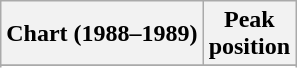<table class="wikitable sortable">
<tr>
<th>Chart (1988–1989)</th>
<th>Peak<br>position</th>
</tr>
<tr>
</tr>
<tr>
</tr>
<tr>
</tr>
<tr>
</tr>
<tr>
</tr>
<tr>
</tr>
<tr>
</tr>
<tr>
</tr>
<tr>
</tr>
</table>
